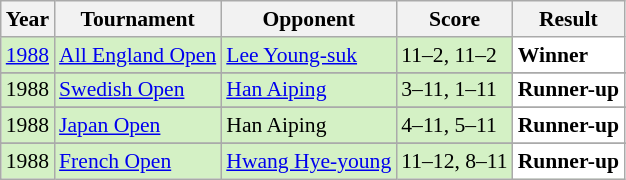<table class="sortable wikitable" style="font-size: 90%;">
<tr>
<th>Year</th>
<th>Tournament</th>
<th>Opponent</th>
<th>Score</th>
<th>Result</th>
</tr>
<tr style="background:#D4F1C5">
<td align="center"><a href='#'>1988</a></td>
<td align="left"><a href='#'>All England Open</a></td>
<td align="left"> <a href='#'>Lee Young-suk</a></td>
<td align="left">11–2, 11–2</td>
<td style="text-align:left; background:white"> <strong>Winner</strong></td>
</tr>
<tr>
</tr>
<tr style="background:#D4F1C5">
<td align="center">1988</td>
<td align="left"><a href='#'>Swedish Open</a></td>
<td align="left"> <a href='#'>Han Aiping</a></td>
<td align="left">3–11, 1–11</td>
<td style="text-align:left; background:white"> <strong>Runner-up</strong></td>
</tr>
<tr>
</tr>
<tr style="background:#D4F1C5">
<td align="center">1988</td>
<td align="left"><a href='#'>Japan Open</a></td>
<td align="left"> Han Aiping</td>
<td align="left">4–11, 5–11</td>
<td style="text-align:left; background:white"> <strong>Runner-up</strong></td>
</tr>
<tr>
</tr>
<tr style="background:#D4F1C5">
<td align="center">1988</td>
<td align="left"><a href='#'>French Open</a></td>
<td align="left"> <a href='#'>Hwang Hye-young</a></td>
<td align="left">11–12, 8–11</td>
<td style="text-align:left; background:white"> <strong>Runner-up</strong></td>
</tr>
</table>
